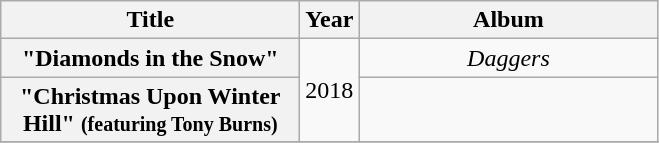<table class="wikitable plainrowheaders" style="text-align:center;">
<tr>
<th scope="col" style="width:12em;">Title</th>
<th scope="col">Year</th>
<th scope="col" style="width:12em;">Album</th>
</tr>
<tr>
<th scope="row">"Diamonds in the Snow"</th>
<td rowspan="2">2018</td>
<td><em>Daggers</em></td>
</tr>
<tr>
<th scope="row">"Christmas Upon Winter Hill"  <small>(featuring Tony Burns)</small></th>
<td></td>
</tr>
<tr>
</tr>
</table>
